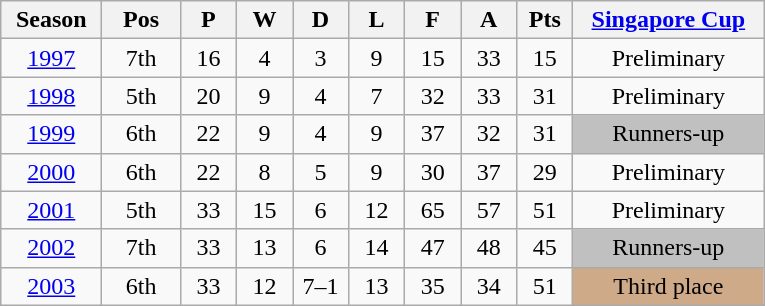<table class="wikitable" style="text-align: center">
<tr>
<th width="60" scope="col">Season</th>
<th width="45" scope="col">Pos</th>
<th width="30" scope="col">P</th>
<th width="30" scope="col">W</th>
<th width="30" scope="col">D</th>
<th width="30" scope="col">L</th>
<th width="30" scope="col">F</th>
<th width="30" scope="col">A</th>
<th width="30" scope="col">Pts</th>
<th width="120" scope="col"><a href='#'>Singapore Cup</a></th>
</tr>
<tr>
<td><a href='#'>1997</a></td>
<td>7th</td>
<td>16</td>
<td>4</td>
<td>3</td>
<td>9</td>
<td>15</td>
<td>33</td>
<td>15</td>
<td>Preliminary</td>
</tr>
<tr>
<td><a href='#'>1998</a></td>
<td>5th</td>
<td>20</td>
<td>9</td>
<td>4</td>
<td>7</td>
<td>32</td>
<td>33</td>
<td>31</td>
<td>Preliminary</td>
</tr>
<tr>
<td><a href='#'>1999</a></td>
<td>6th</td>
<td>22</td>
<td>9</td>
<td>4</td>
<td>9</td>
<td>37</td>
<td>32</td>
<td>31</td>
<td bgcolor=silver>Runners-up</td>
</tr>
<tr>
<td><a href='#'>2000</a></td>
<td>6th</td>
<td>22</td>
<td>8</td>
<td>5</td>
<td>9</td>
<td>30</td>
<td>37</td>
<td>29</td>
<td>Preliminary</td>
</tr>
<tr>
<td><a href='#'>2001</a></td>
<td>5th</td>
<td>33</td>
<td>15</td>
<td>6</td>
<td>12</td>
<td>65</td>
<td>57</td>
<td>51</td>
<td>Preliminary</td>
</tr>
<tr>
<td><a href='#'>2002</a></td>
<td>7th</td>
<td>33</td>
<td>13</td>
<td>6</td>
<td>14</td>
<td>47</td>
<td>48</td>
<td>45</td>
<td bgcolor=silver>Runners-up</td>
</tr>
<tr>
<td><a href='#'>2003</a></td>
<td>6th</td>
<td>33</td>
<td>12</td>
<td>7–1</td>
<td>13</td>
<td>35</td>
<td>34</td>
<td>51</td>
<td style="background:#cfaa88;">Third place</td>
</tr>
</table>
